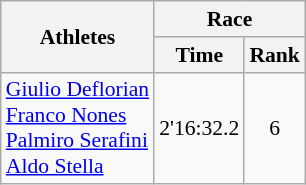<table class="wikitable" border="1" style="font-size:90%">
<tr>
<th rowspan=2>Athletes</th>
<th colspan=2>Race</th>
</tr>
<tr>
<th>Time</th>
<th>Rank</th>
</tr>
<tr>
<td><a href='#'>Giulio Deflorian</a><br><a href='#'>Franco Nones</a><br><a href='#'>Palmiro Serafini</a><br><a href='#'>Aldo Stella</a></td>
<td align=center>2'16:32.2</td>
<td align=center>6</td>
</tr>
</table>
